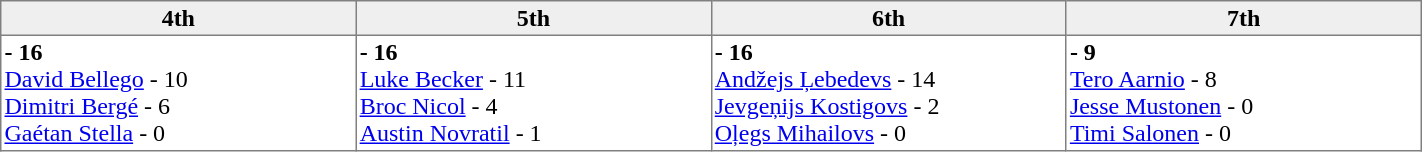<table border="1" cellpadding="2" cellspacing="0"  style="width:75%; border-collapse:collapse;">
<tr style="text-align:left; background:#efefef;">
<th style="width:15%; text-align:center;">4th</th>
<th style="width:15%; text-align:center;">5th</th>
<th style="width:15%; text-align:center;">6th</th>
<th style="width:15%; text-align:center;">7th</th>
</tr>
<tr align=left>
<td valign=top align=left><strong> - 16</strong><br><a href='#'>David Bellego</a> - 10<br><a href='#'>Dimitri Bergé</a> - 6<br><a href='#'>Gaétan Stella</a> - 0</td>
<td valign=top align=left><strong> - 16</strong><br><a href='#'>Luke Becker</a> - 11<br><a href='#'>Broc Nicol</a> - 4<br><a href='#'>Austin Novratil</a> - 1</td>
<td valign=top align=left><strong> - 16</strong><br><a href='#'>Andžejs Ļebedevs</a> - 14<br><a href='#'>Jevgeņijs Kostigovs</a> - 2<br><a href='#'>Oļegs Mihailovs</a> - 0</td>
<td valign=top align=left><strong> - 9</strong><br><a href='#'>Tero Aarnio</a> - 8<br><a href='#'>Jesse Mustonen</a> - 0<br><a href='#'>Timi Salonen</a> - 0</td>
</tr>
</table>
